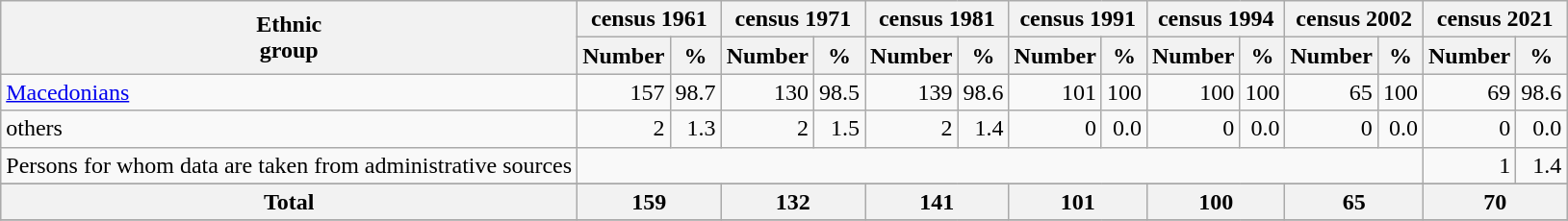<table class="wikitable">
<tr>
<th rowspan="2">Ethnic<br>group</th>
<th colspan="2">census 1961</th>
<th colspan="2">census 1971</th>
<th colspan="2">census 1981</th>
<th colspan="2">census 1991</th>
<th colspan="2">census 1994</th>
<th colspan="2">census 2002</th>
<th colspan="2">census 2021</th>
</tr>
<tr bgcolor="#e0e0e0">
<th>Number</th>
<th>%</th>
<th>Number</th>
<th>%</th>
<th>Number</th>
<th>%</th>
<th>Number</th>
<th>%</th>
<th>Number</th>
<th>%</th>
<th>Number</th>
<th>%</th>
<th>Number</th>
<th>%</th>
</tr>
<tr>
<td><a href='#'>Macedonians</a></td>
<td align="right">157</td>
<td align="right">98.7</td>
<td align="right">130</td>
<td align="right">98.5</td>
<td align="right">139</td>
<td align="right">98.6</td>
<td align="right">101</td>
<td align="right">100</td>
<td align="right">100</td>
<td align="right">100</td>
<td align="right">65</td>
<td align="right">100</td>
<td align="right">69</td>
<td align="right">98.6</td>
</tr>
<tr>
<td>others</td>
<td align="right">2</td>
<td align="right">1.3</td>
<td align="right">2</td>
<td align="right">1.5</td>
<td align="right">2</td>
<td align="right">1.4</td>
<td align="right">0</td>
<td align="right">0.0</td>
<td align="right">0</td>
<td align="right">0.0</td>
<td align="right">0</td>
<td align="right">0.0</td>
<td align="right">0</td>
<td align="right">0.0</td>
</tr>
<tr>
<td>Persons for whom data are taken from administrative sources</td>
<td colspan="12"></td>
<td align="right">1</td>
<td align="right">1.4</td>
</tr>
<tr>
</tr>
<tr bgcolor="#e0e0e0">
<th align="left">Total</th>
<th colspan="2">159</th>
<th colspan="2">132</th>
<th colspan="2">141</th>
<th colspan="2">101</th>
<th colspan="2">100</th>
<th colspan="2">65</th>
<th colspan="2">70</th>
</tr>
<tr>
</tr>
</table>
